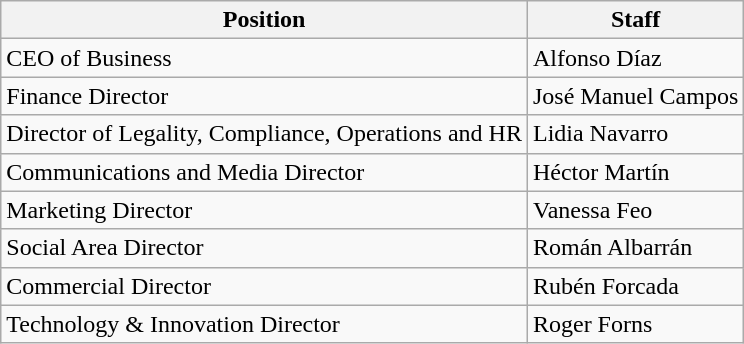<table class="wikitable">
<tr>
<th>Position</th>
<th>Staff</th>
</tr>
<tr>
<td>CEO of Business</td>
<td>Alfonso Díaz</td>
</tr>
<tr>
<td>Finance Director</td>
<td>José Manuel Campos</td>
</tr>
<tr>
<td>Director of Legality, Compliance, Operations and HR</td>
<td>Lidia Navarro</td>
</tr>
<tr>
<td>Communications and Media Director</td>
<td>Héctor Martín</td>
</tr>
<tr>
<td>Marketing Director</td>
<td>Vanessa Feo</td>
</tr>
<tr>
<td>Social Area Director</td>
<td>Román Albarrán</td>
</tr>
<tr>
<td>Commercial Director</td>
<td>Rubén Forcada</td>
</tr>
<tr>
<td>Technology & Innovation Director</td>
<td>Roger Forns</td>
</tr>
</table>
